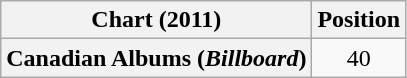<table class="wikitable plainrowheaders" style="text-align:center">
<tr>
<th scope="col">Chart (2011)</th>
<th scope="col">Position</th>
</tr>
<tr>
<th scope="row">Canadian Albums (<em>Billboard</em>)</th>
<td>40</td>
</tr>
</table>
